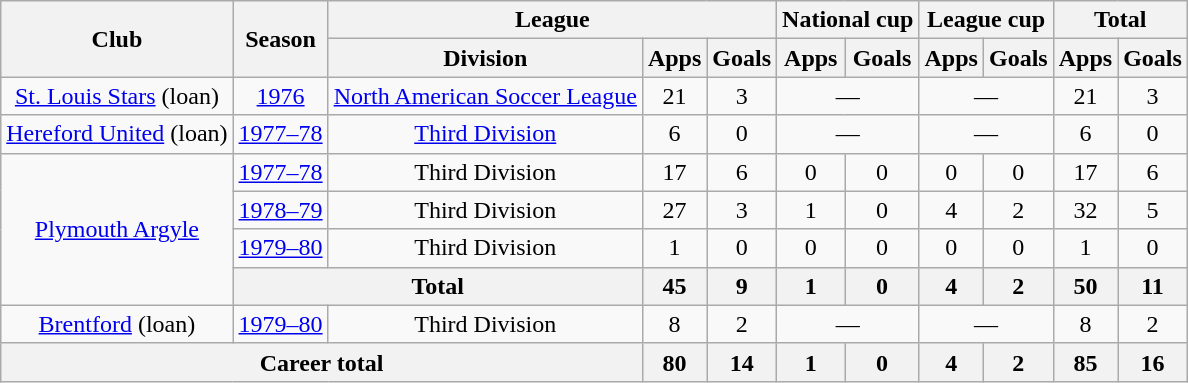<table class="wikitable" style="text-align: center;">
<tr>
<th rowspan="2">Club</th>
<th rowspan="2">Season</th>
<th colspan="3">League</th>
<th colspan="2">National cup</th>
<th colspan="2">League cup</th>
<th colspan="2">Total</th>
</tr>
<tr>
<th>Division</th>
<th>Apps</th>
<th>Goals</th>
<th>Apps</th>
<th>Goals</th>
<th>Apps</th>
<th>Goals</th>
<th>Apps</th>
<th>Goals</th>
</tr>
<tr>
<td><a href='#'>St. Louis Stars</a> (loan)</td>
<td><a href='#'>1976</a></td>
<td><a href='#'>North American Soccer League</a></td>
<td>21</td>
<td>3</td>
<td colspan="2">—</td>
<td colspan="2">—</td>
<td>21</td>
<td>3</td>
</tr>
<tr>
<td><a href='#'>Hereford United</a> (loan)</td>
<td><a href='#'>1977–78</a></td>
<td><a href='#'>Third Division</a></td>
<td>6</td>
<td>0</td>
<td colspan="2">—</td>
<td colspan="2">—</td>
<td>6</td>
<td>0</td>
</tr>
<tr>
<td rowspan="4"><a href='#'>Plymouth Argyle</a></td>
<td><a href='#'>1977–78</a></td>
<td>Third Division</td>
<td>17</td>
<td>6</td>
<td>0</td>
<td>0</td>
<td>0</td>
<td>0</td>
<td>17</td>
<td>6</td>
</tr>
<tr>
<td><a href='#'>1978–79</a></td>
<td>Third Division</td>
<td>27</td>
<td>3</td>
<td>1</td>
<td>0</td>
<td>4</td>
<td>2</td>
<td>32</td>
<td>5</td>
</tr>
<tr>
<td><a href='#'>1979–80</a></td>
<td>Third Division</td>
<td>1</td>
<td>0</td>
<td>0</td>
<td>0</td>
<td>0</td>
<td>0</td>
<td>1</td>
<td>0</td>
</tr>
<tr>
<th colspan="2">Total</th>
<th>45</th>
<th>9</th>
<th>1</th>
<th>0</th>
<th>4</th>
<th>2</th>
<th>50</th>
<th>11</th>
</tr>
<tr>
<td><a href='#'>Brentford</a> (loan)</td>
<td><a href='#'>1979–80</a></td>
<td>Third Division</td>
<td>8</td>
<td>2</td>
<td colspan="2">—</td>
<td colspan="2">—</td>
<td>8</td>
<td>2</td>
</tr>
<tr>
<th colspan="3">Career total</th>
<th>80</th>
<th>14</th>
<th>1</th>
<th>0</th>
<th>4</th>
<th>2</th>
<th>85</th>
<th>16</th>
</tr>
</table>
